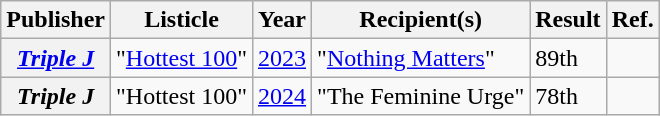<table class="wikitable sortable plainrowheaders">
<tr>
<th scope="col">Publisher</th>
<th scope="col">Listicle</th>
<th scope="col">Year</th>
<th>Recipient(s)</th>
<th scope="col">Result</th>
<th scope="col" class="unsortable">Ref.</th>
</tr>
<tr>
<th scope="rowgroup"><em><a href='#'>Triple J</a></em></th>
<td>"<a href='#'>Hottest 100</a>"</td>
<td><a href='#'>2023</a></td>
<td>"<a href='#'>Nothing Matters</a>"</td>
<td>89th</td>
<td></td>
</tr>
<tr>
<th scope="rowgroup"><em>Triple J</em></th>
<td>"Hottest 100"</td>
<td><a href='#'>2024</a></td>
<td>"The Feminine Urge"</td>
<td>78th</td>
<td></td>
</tr>
</table>
